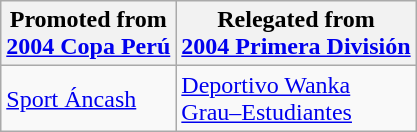<table class="wikitable">
<tr>
<th>Promoted from<br><a href='#'>2004 Copa Perú</a></th>
<th>Relegated from<br><a href='#'>2004 Primera División</a></th>
</tr>
<tr>
<td> <a href='#'>Sport Áncash</a> </td>
<td> <a href='#'>Deportivo Wanka</a> <br> <a href='#'>Grau–Estudiantes</a> </td>
</tr>
</table>
